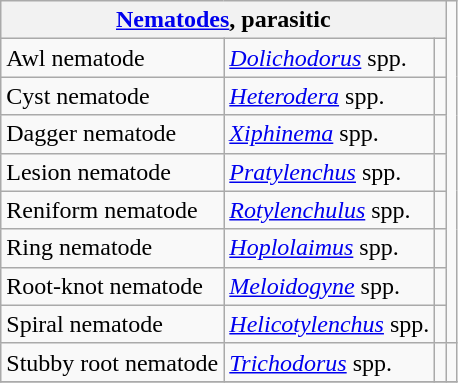<table class="wikitable" style="clear">
<tr>
<th colspan=3><strong><a href='#'>Nematodes</a>, parasitic</strong><br></th>
</tr>
<tr>
<td>Awl nematode</td>
<td><em><a href='#'>Dolichodorus</a></em> spp.</td>
<td></td>
</tr>
<tr>
<td>Cyst nematode</td>
<td><em><a href='#'>Heterodera</a></em> spp.</td>
<td></td>
</tr>
<tr>
<td>Dagger nematode</td>
<td><em><a href='#'>Xiphinema</a></em> spp.</td>
<td></td>
</tr>
<tr>
<td>Lesion nematode</td>
<td><em><a href='#'>Pratylenchus</a></em> spp.</td>
<td></td>
</tr>
<tr>
<td>Reniform nematode</td>
<td><em><a href='#'>Rotylenchulus</a></em> spp.</td>
<td></td>
</tr>
<tr>
<td>Ring nematode</td>
<td><em><a href='#'>Hoplolaimus</a></em> spp.</td>
<td></td>
</tr>
<tr>
<td>Root-knot nematode</td>
<td><em><a href='#'>Meloidogyne</a></em> spp.</td>
<td></td>
</tr>
<tr>
<td>Spiral nematode</td>
<td><em><a href='#'>Helicotylenchus</a></em> spp.</td>
<td></td>
</tr>
<tr>
<td>Stubby root nematode</td>
<td><em><a href='#'>Trichodorus</a></em> spp.</td>
<td></td>
<td></td>
</tr>
<tr>
</tr>
</table>
